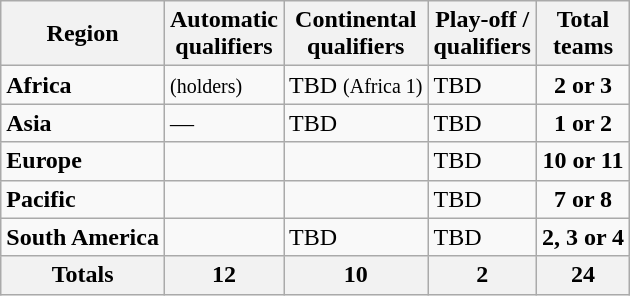<table class="wikitable">
<tr>
<th>Region</th>
<th>Automatic<br> qualifiers</th>
<th>Continental<br> qualifiers</th>
<th>Play-off / <br> qualifiers</th>
<th>Total<br> teams</th>
</tr>
<tr>
<td style="font-weight:bold;">Africa</td>
<td> <small>(holders)</small></td>
<td>TBD <small>(Africa 1)</small></td>
<td>TBD</td>
<td style="text-align:center;font-weight:bold;">2 or 3</td>
</tr>
<tr>
<td style="font-weight:bold;">Asia</td>
<td>—</td>
<td>TBD <small></small></td>
<td>TBD</td>
<td style="text-align:center;font-weight:bold;">1 or 2</td>
</tr>
<tr>
<td style="font-weight:bold;">Europe</td>
<td></td>
<td></td>
<td>TBD</td>
<td style="text-align:center;font-weight:bold;">10 or 11</td>
</tr>
<tr>
<td style="font-weight:bold;">Pacific</td>
<td></td>
<td></td>
<td>TBD</td>
<td style="text-align:center;font-weight:bold;">7 or 8</td>
</tr>
<tr>
<td style="font-weight:bold;">South America</td>
<td></td>
<td>TBD <small></small></td>
<td>TBD</td>
<td style="text-align:center;font-weight:bold;">2, 3 or 4</td>
</tr>
<tr>
<th>Totals</th>
<th>12</th>
<th>10</th>
<th>2</th>
<th>24</th>
</tr>
</table>
